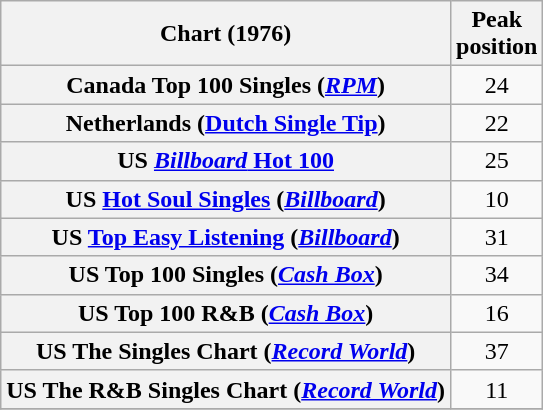<table class="wikitable sortable plainrowheaders" style="text-align:center">
<tr>
<th scope="col">Chart (1976)</th>
<th scope="col">Peak<br>position</th>
</tr>
<tr>
<th scope="row">Canada Top 100 Singles (<em><a href='#'>RPM</a></em>)</th>
<td>24</td>
</tr>
<tr>
<th scope="row">Netherlands (<a href='#'>Dutch Single Tip</a>)</th>
<td>22</td>
</tr>
<tr>
<th scope="row">US <a href='#'><em>Billboard</em> Hot 100</a></th>
<td>25</td>
</tr>
<tr>
<th scope="row">US <a href='#'>Hot Soul Singles</a> (<em><a href='#'>Billboard</a></em>)</th>
<td>10</td>
</tr>
<tr>
<th scope="row">US <a href='#'>Top Easy Listening</a> (<em><a href='#'>Billboard</a></em>)</th>
<td>31</td>
</tr>
<tr>
<th scope="row">US Top 100 Singles (<em><a href='#'>Cash Box</a></em>)</th>
<td>34</td>
</tr>
<tr>
<th scope="row">US Top 100 R&B (<em><a href='#'>Cash Box</a></em>)</th>
<td>16</td>
</tr>
<tr>
<th scope="row">US The Singles Chart (<em><a href='#'>Record World</a></em>)</th>
<td>37</td>
</tr>
<tr>
<th scope="row">US The R&B Singles Chart (<em><a href='#'>Record World</a></em>)</th>
<td>11</td>
</tr>
<tr>
</tr>
</table>
